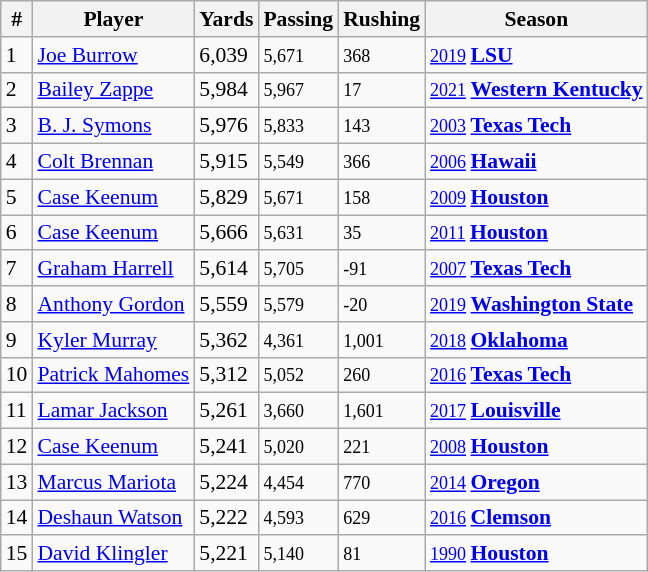<table class="wikitable" style="font-size:90%; white-space: nowrap;">
<tr>
<th>#</th>
<th>Player</th>
<th>Yards</th>
<th>Passing</th>
<th>Rushing</th>
<th>Season</th>
</tr>
<tr>
<td>1</td>
<td><a href='#'>Joe Burrow</a></td>
<td>6,039</td>
<td><small>5,671</small></td>
<td><small>368</small></td>
<td><small> <a href='#'>2019</a> </small> <strong><a href='#'>LSU</a></strong></td>
</tr>
<tr>
<td>2</td>
<td><a href='#'>Bailey Zappe</a></td>
<td>5,984</td>
<td><small>5,967</small></td>
<td><small>17</small></td>
<td><small> <a href='#'>2021</a> </small> <strong><a href='#'>Western Kentucky</a></strong></td>
</tr>
<tr>
<td>3</td>
<td><a href='#'>B. J. Symons</a></td>
<td>5,976</td>
<td><small>5,833</small></td>
<td><small>143</small></td>
<td><small> <a href='#'>2003</a> </small> <strong><a href='#'>Texas Tech</a></strong></td>
</tr>
<tr>
<td>4</td>
<td><a href='#'>Colt Brennan</a></td>
<td>5,915</td>
<td><small>5,549</small></td>
<td><small>366</small></td>
<td><small> <a href='#'>2006</a> </small> <strong><a href='#'>Hawaii</a></strong></td>
</tr>
<tr>
<td>5</td>
<td><a href='#'>Case Keenum</a></td>
<td>5,829</td>
<td><small>5,671</small></td>
<td><small>158</small></td>
<td><small> <a href='#'>2009</a> </small> <strong><a href='#'>Houston</a></strong></td>
</tr>
<tr>
<td>6</td>
<td><a href='#'>Case Keenum</a></td>
<td>5,666</td>
<td><small>5,631</small></td>
<td><small>35</small></td>
<td><small> <a href='#'>2011</a> </small> <strong><a href='#'>Houston</a></strong></td>
</tr>
<tr>
<td>7</td>
<td><a href='#'>Graham Harrell</a></td>
<td>5,614</td>
<td><small>5,705</small></td>
<td><small>-91</small></td>
<td><small> <a href='#'>2007</a> </small> <strong><a href='#'>Texas Tech</a></strong></td>
</tr>
<tr>
<td>8</td>
<td><a href='#'>Anthony Gordon</a></td>
<td>5,559</td>
<td><small>5,579</small></td>
<td><small>-20</small></td>
<td><small> <a href='#'>2019</a> </small> <strong><a href='#'>Washington State</a></strong></td>
</tr>
<tr>
<td>9</td>
<td><a href='#'>Kyler Murray</a></td>
<td>5,362</td>
<td><small>4,361</small></td>
<td><small>1,001</small></td>
<td><small> <a href='#'>2018</a> </small> <strong><a href='#'>Oklahoma</a></strong></td>
</tr>
<tr>
<td>10</td>
<td><a href='#'>Patrick Mahomes</a></td>
<td>5,312</td>
<td><small>5,052</small></td>
<td><small>260</small></td>
<td><small> <a href='#'>2016</a> </small> <strong><a href='#'>Texas Tech</a></strong></td>
</tr>
<tr>
<td>11</td>
<td><a href='#'>Lamar Jackson</a></td>
<td>5,261</td>
<td><small>3,660</small></td>
<td><small>1,601</small></td>
<td><small> <a href='#'>2017</a> </small> <strong><a href='#'>Louisville</a> </strong></td>
</tr>
<tr>
<td>12</td>
<td><a href='#'>Case Keenum</a></td>
<td>5,241</td>
<td><small>5,020</small></td>
<td><small>221</small></td>
<td><small> <a href='#'>2008</a> </small> <strong><a href='#'>Houston</a></strong></td>
</tr>
<tr>
<td>13</td>
<td><a href='#'>Marcus Mariota</a></td>
<td>5,224</td>
<td><small>4,454</small></td>
<td><small>770</small></td>
<td><small> <a href='#'>2014</a> </small> <strong><a href='#'>Oregon</a></strong></td>
</tr>
<tr>
<td>14</td>
<td><a href='#'>Deshaun Watson</a></td>
<td>5,222</td>
<td><small>4,593</small></td>
<td><small>629</small></td>
<td><small> <a href='#'>2016</a> </small> <strong><a href='#'>Clemson</a></strong></td>
</tr>
<tr>
<td>15</td>
<td><a href='#'>David Klingler</a></td>
<td>5,221</td>
<td><small>5,140</small></td>
<td><small>81</small></td>
<td><small> <a href='#'>1990</a> </small> <strong><a href='#'>Houston</a></strong></td>
</tr>
</table>
